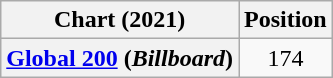<table class="wikitable plainrowheaders" style="text-align:center">
<tr>
<th scope="col">Chart (2021)</th>
<th scope="col">Position</th>
</tr>
<tr>
<th scope="row"><a href='#'>Global 200</a> (<em>Billboard</em>)</th>
<td>174</td>
</tr>
</table>
